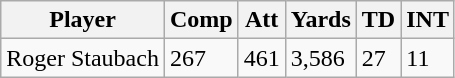<table class="wikitable">
<tr>
<th>Player</th>
<th>Comp</th>
<th>Att</th>
<th>Yards</th>
<th>TD</th>
<th>INT</th>
</tr>
<tr>
<td>Roger Staubach</td>
<td>267</td>
<td>461</td>
<td>3,586</td>
<td>27</td>
<td>11</td>
</tr>
</table>
